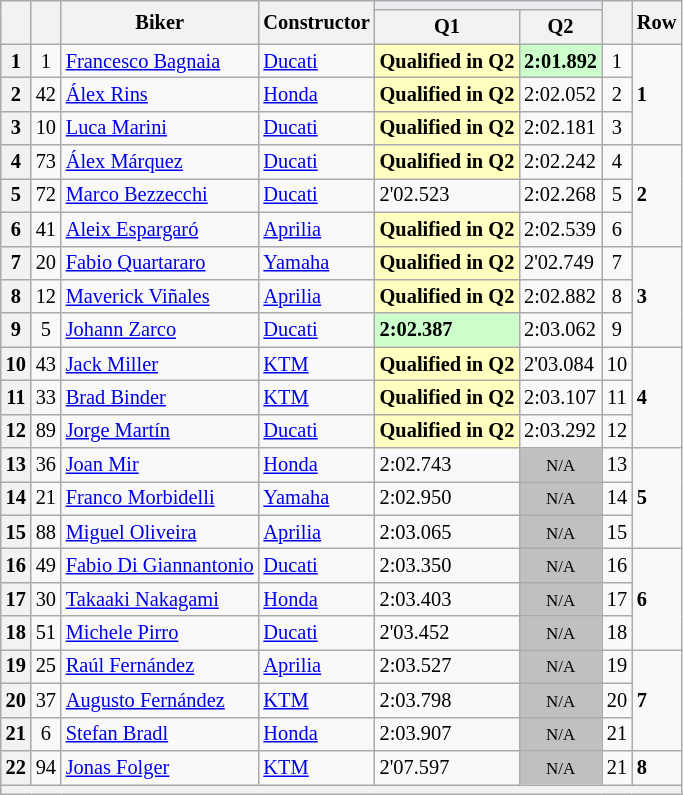<table class="wikitable sortable" style="font-size: 85%;">
<tr>
<th rowspan="2"></th>
<th rowspan="2"></th>
<th rowspan="2">Biker</th>
<th rowspan="2">Constructor</th>
<th colspan="2" style="background:#eaecf0; text-align:center;"></th>
<th rowspan="2"></th>
<th rowspan="2">Row</th>
</tr>
<tr>
<th scope="col">Q1</th>
<th scope="col">Q2</th>
</tr>
<tr>
<th scope="row">1</th>
<td align="center">1</td>
<td> <a href='#'>Francesco Bagnaia</a></td>
<td><a href='#'>Ducati</a></td>
<td style="background:#ffffbf;"><strong>Qualified in Q2</strong></td>
<td style="background:#ccffcc;"><strong>2:01.892</strong></td>
<td align="center">1</td>
<td rowspan="3"><strong>1</strong></td>
</tr>
<tr>
<th scope="row">2</th>
<td align="center">42</td>
<td> <a href='#'>Álex Rins</a></td>
<td><a href='#'>Honda</a></td>
<td style="background:#ffffbf;"><strong>Qualified in Q2</strong></td>
<td>2:02.052</td>
<td align="center">2</td>
</tr>
<tr>
<th scope="row">3</th>
<td align="center">10</td>
<td> <a href='#'>Luca Marini</a></td>
<td><a href='#'>Ducati</a></td>
<td style="background:#ffffbf;"><strong>Qualified in Q2</strong></td>
<td>2:02.181</td>
<td align="center">3</td>
</tr>
<tr>
<th scope="row">4</th>
<td align="center">73</td>
<td> <a href='#'>Álex Márquez</a></td>
<td><a href='#'>Ducati</a></td>
<td style="background:#ffffbf;"><strong>Qualified in Q2</strong></td>
<td>2:02.242</td>
<td align="center">4</td>
<td rowspan="3"><strong>2</strong></td>
</tr>
<tr>
<th scope="row">5</th>
<td align="center">72</td>
<td> <a href='#'>Marco Bezzecchi</a></td>
<td><a href='#'>Ducati</a></td>
<td>2'02.523</td>
<td>2:02.268</td>
<td align="center">5</td>
</tr>
<tr>
<th scope="row">6</th>
<td align="center">41</td>
<td> <a href='#'>Aleix Espargaró</a></td>
<td><a href='#'>Aprilia</a></td>
<td style="background:#ffffbf;"><strong>Qualified in Q2</strong></td>
<td>2:02.539</td>
<td align="center">6</td>
</tr>
<tr>
<th scope="row">7</th>
<td align="center">20</td>
<td> <a href='#'>Fabio Quartararo</a></td>
<td><a href='#'>Yamaha</a></td>
<td style="background:#ffffbf;"><strong>Qualified in Q2</strong></td>
<td>2'02.749</td>
<td align="center">7</td>
<td rowspan="3"><strong>3</strong></td>
</tr>
<tr>
<th scope="row">8</th>
<td align="center">12</td>
<td> <a href='#'>Maverick Viñales</a></td>
<td><a href='#'>Aprilia</a></td>
<td style="background:#ffffbf;"><strong>Qualified in Q2</strong></td>
<td>2:02.882</td>
<td align="center">8</td>
</tr>
<tr>
<th scope="row">9</th>
<td align="center">5</td>
<td> <a href='#'>Johann Zarco</a></td>
<td><a href='#'>Ducati</a></td>
<td style="background:#ccffcc;"><strong>2:02.387</strong></td>
<td>2:03.062</td>
<td align="center">9</td>
</tr>
<tr>
<th scope="row">10</th>
<td align="center">43</td>
<td> <a href='#'>Jack Miller</a></td>
<td><a href='#'>KTM</a></td>
<td style="background:#ffffbf;"><strong>Qualified in Q2</strong></td>
<td>2'03.084</td>
<td align="center">10</td>
<td rowspan="3"><strong>4</strong></td>
</tr>
<tr>
<th scope="row">11</th>
<td align="center">33</td>
<td> <a href='#'>Brad Binder</a></td>
<td><a href='#'>KTM</a></td>
<td style="background:#ffffbf;"><strong>Qualified in Q2</strong></td>
<td>2:03.107</td>
<td align="center">11</td>
</tr>
<tr>
<th scope="row">12</th>
<td align="center">89</td>
<td> <a href='#'>Jorge Martín</a></td>
<td><a href='#'>Ducati</a></td>
<td style="background:#ffffbf;"><strong>Qualified in Q2</strong></td>
<td>2:03.292</td>
<td align="center">12</td>
</tr>
<tr>
<th scope="row">13</th>
<td align="center">36</td>
<td> <a href='#'>Joan Mir</a></td>
<td><a href='#'>Honda</a></td>
<td>2:02.743</td>
<td style="background: silver" align="center" data-sort-value="19"><small>N/A</small></td>
<td align="center">13</td>
<td rowspan="3"><strong>5</strong></td>
</tr>
<tr>
<th scope="row">14</th>
<td align="center">21</td>
<td> <a href='#'>Franco Morbidelli</a></td>
<td><a href='#'>Yamaha</a></td>
<td>2:02.950</td>
<td style="background: silver" align="center" data-sort-value="19"><small>N/A</small></td>
<td align="center">14</td>
</tr>
<tr>
<th scope="row">15</th>
<td align="center">88</td>
<td> <a href='#'>Miguel Oliveira</a></td>
<td><a href='#'>Aprilia</a></td>
<td>2:03.065</td>
<td style="background: silver" align="center" data-sort-value="19"><small>N/A</small></td>
<td align="center">15</td>
</tr>
<tr>
<th scope="row">16</th>
<td align="center">49</td>
<td> <a href='#'>Fabio Di Giannantonio</a></td>
<td><a href='#'>Ducati</a></td>
<td>2:03.350</td>
<td style="background: silver" align="center" data-sort-value="19"><small>N/A</small></td>
<td align="center">16</td>
<td rowspan="3"><strong>6</strong></td>
</tr>
<tr>
<th scope="row">17</th>
<td align="center">30</td>
<td> <a href='#'>Takaaki Nakagami</a></td>
<td><a href='#'>Honda</a></td>
<td>2:03.403</td>
<td style="background: silver" align="center" data-sort-value="19"><small>N/A</small></td>
<td align="center">17</td>
</tr>
<tr>
<th scope="row">18</th>
<td align="center">51</td>
<td> <a href='#'>Michele Pirro</a></td>
<td><a href='#'>Ducati</a></td>
<td>2'03.452</td>
<td style="background: silver" align="center" data-sort-value="19"><small>N/A</small></td>
<td align="center">18</td>
</tr>
<tr>
<th scope="row">19</th>
<td align="center">25</td>
<td> <a href='#'>Raúl Fernández</a></td>
<td><a href='#'>Aprilia</a></td>
<td>2:03.527</td>
<td style="background: silver" align="center" data-sort-value="19"><small>N/A</small></td>
<td align="center">19</td>
<td rowspan="3"><strong>7</strong></td>
</tr>
<tr>
<th scope="row">20</th>
<td align="center">37</td>
<td> <a href='#'>Augusto Fernández</a></td>
<td><a href='#'>KTM</a></td>
<td>2:03.798</td>
<td style="background: silver" align="center" data-sort-value="19"><small>N/A</small></td>
<td align="center">20</td>
</tr>
<tr>
<th scope="row">21</th>
<td align="center">6</td>
<td> <a href='#'>Stefan Bradl</a></td>
<td><a href='#'>Honda</a></td>
<td>2:03.907</td>
<td style="background: silver" align="center" data-sort-value="19"><small>N/A</small></td>
<td align="center">21</td>
</tr>
<tr>
<th scope="row">22</th>
<td align="center">94</td>
<td> <a href='#'>Jonas Folger</a></td>
<td><a href='#'>KTM</a></td>
<td>2'07.597</td>
<td style="background: silver" align="center" data-sort-value="19"><small>N/A</small></td>
<td align="center">21</td>
<td rowspan="1"><strong>8</strong></td>
</tr>
<tr>
<th colspan="8"></th>
</tr>
</table>
